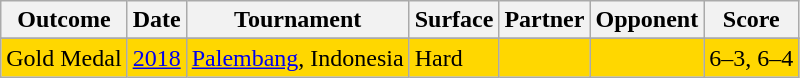<table class=wikitable style=font-size:100%>
<tr>
<th>Outcome</th>
<th>Date</th>
<th>Tournament</th>
<th>Surface</th>
<th>Partner</th>
<th>Opponent</th>
<th>Score</th>
</tr>
<tr>
</tr>
<tr bgcolor=gold>
<td>Gold Medal</td>
<td><a href='#'>2018</a></td>
<td><a href='#'>Palembang</a>, Indonesia</td>
<td>Hard</td>
<td></td>
<td><br></td>
<td>6–3, 6–4</td>
</tr>
</table>
